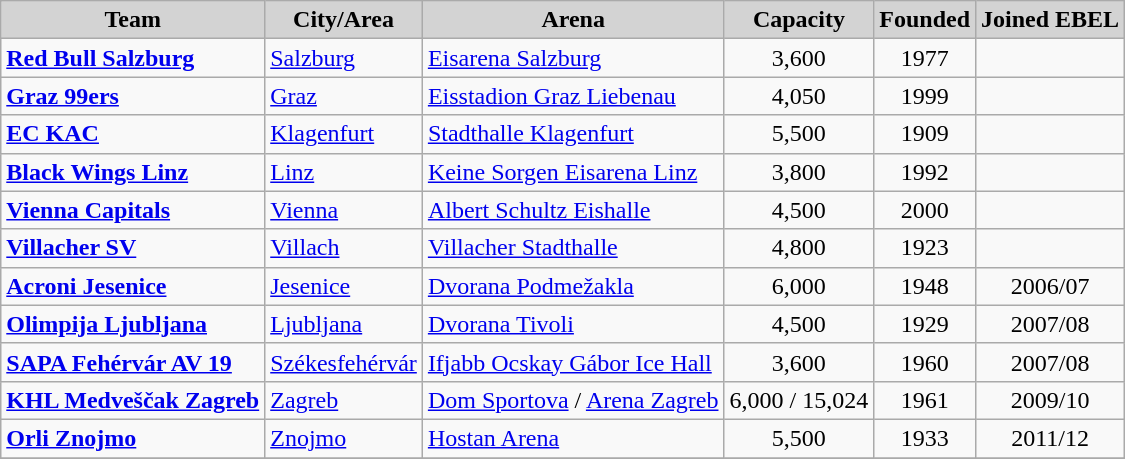<table class="wikitable" style="text-align:left">
<tr>
<th style="background:lightgrey">Team</th>
<th style="background:lightgrey">City/Area</th>
<th style="background:lightgrey">Arena</th>
<th style="background:lightgrey">Capacity</th>
<th style="background:lightgrey">Founded</th>
<th style="background:lightgrey">Joined EBEL</th>
</tr>
<tr>
<td><strong><a href='#'>Red Bull Salzburg</a></strong></td>
<td> <a href='#'>Salzburg</a></td>
<td><a href='#'>Eisarena Salzburg</a></td>
<td align=center>3,600</td>
<td align=center>1977</td>
<td></td>
</tr>
<tr>
<td><strong><a href='#'>Graz 99ers</a></strong></td>
<td> <a href='#'>Graz</a></td>
<td><a href='#'>Eisstadion Graz Liebenau</a></td>
<td align=center>4,050</td>
<td align=center>1999</td>
<td></td>
</tr>
<tr>
<td><strong><a href='#'>EC KAC</a></strong></td>
<td> <a href='#'>Klagenfurt</a></td>
<td><a href='#'>Stadthalle Klagenfurt</a></td>
<td align=center>5,500</td>
<td align=center>1909</td>
<td></td>
</tr>
<tr>
<td><strong><a href='#'>Black Wings Linz</a></strong></td>
<td> <a href='#'>Linz</a></td>
<td><a href='#'>Keine Sorgen Eisarena Linz</a></td>
<td align=center>3,800</td>
<td align=center>1992</td>
<td></td>
</tr>
<tr>
<td><strong><a href='#'>Vienna Capitals</a></strong></td>
<td> <a href='#'>Vienna</a></td>
<td><a href='#'>Albert Schultz Eishalle</a></td>
<td align=center>4,500</td>
<td align=center>2000</td>
<td></td>
</tr>
<tr>
<td><strong><a href='#'>Villacher SV</a></strong></td>
<td> <a href='#'>Villach</a></td>
<td><a href='#'>Villacher Stadthalle</a></td>
<td align=center>4,800</td>
<td align=center>1923</td>
<td></td>
</tr>
<tr>
<td><strong><a href='#'>Acroni Jesenice</a></strong></td>
<td> <a href='#'>Jesenice</a></td>
<td><a href='#'>Dvorana Podmežakla</a></td>
<td align=center>6,000</td>
<td align=center>1948</td>
<td align=center>2006/07</td>
</tr>
<tr>
<td><strong><a href='#'>Olimpija Ljubljana</a></strong></td>
<td> <a href='#'>Ljubljana</a></td>
<td><a href='#'>Dvorana Tivoli</a></td>
<td align=center>4,500</td>
<td align=center>1929</td>
<td align=center>2007/08</td>
</tr>
<tr>
<td><strong><a href='#'>SAPA Fehérvár AV 19</a></strong></td>
<td> <a href='#'>Székesfehérvár</a></td>
<td><a href='#'>Ifjabb Ocskay Gábor Ice Hall</a></td>
<td align=center>3,600</td>
<td align=center>1960</td>
<td align=center>2007/08</td>
</tr>
<tr>
<td><strong><a href='#'>KHL Medveščak Zagreb</a></strong></td>
<td> <a href='#'>Zagreb</a></td>
<td><a href='#'>Dom Sportova</a> / <a href='#'>Arena Zagreb</a></td>
<td align=center>6,000 / 15,024</td>
<td align=center>1961</td>
<td align=center>2009/10</td>
</tr>
<tr>
<td><strong><a href='#'>Orli Znojmo</a></strong></td>
<td> <a href='#'>Znojmo</a></td>
<td><a href='#'>Hostan Arena</a></td>
<td align=center>5,500</td>
<td align=center>1933</td>
<td align=center>2011/12</td>
</tr>
<tr>
</tr>
</table>
